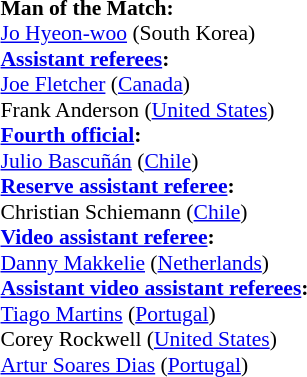<table style="width:100%; font-size:90%;">
<tr>
<td><br><strong>Man of the Match:</strong>
<br><a href='#'>Jo Hyeon-woo</a> (South Korea)<br><strong><a href='#'>Assistant referees</a>:</strong>
<br><a href='#'>Joe Fletcher</a> (<a href='#'>Canada</a>)
<br>Frank Anderson (<a href='#'>United States</a>)
<br><strong><a href='#'>Fourth official</a>:</strong>
<br><a href='#'>Julio Bascuñán</a> (<a href='#'>Chile</a>)
<br><strong><a href='#'>Reserve assistant referee</a>:</strong>
<br>Christian Schiemann (<a href='#'>Chile</a>)
<br><strong><a href='#'>Video assistant referee</a>:</strong>
<br><a href='#'>Danny Makkelie</a> (<a href='#'>Netherlands</a>)
<br><strong><a href='#'>Assistant video assistant referees</a>:</strong>
<br><a href='#'>Tiago Martins</a> (<a href='#'>Portugal</a>)
<br>Corey Rockwell (<a href='#'>United States</a>)
<br><a href='#'>Artur Soares Dias</a> (<a href='#'>Portugal</a>)</td>
</tr>
</table>
